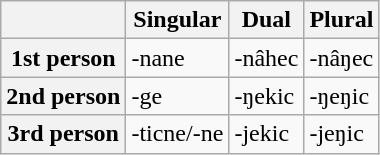<table class="wikitable">
<tr>
<th></th>
<th>Singular</th>
<th>Dual</th>
<th>Plural</th>
</tr>
<tr>
<th>1st person</th>
<td>-nane</td>
<td>-nâhec</td>
<td>-nâŋec</td>
</tr>
<tr>
<th>2nd person</th>
<td>-ge</td>
<td>-ŋekic</td>
<td>-ŋeŋic</td>
</tr>
<tr>
<th>3rd person</th>
<td>-ticne/-ne</td>
<td>-jekic</td>
<td>-jeŋic</td>
</tr>
</table>
